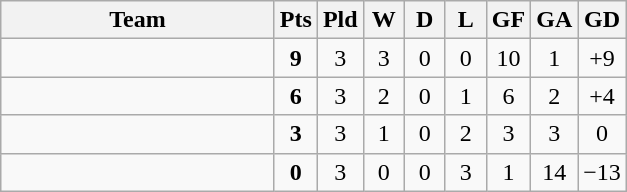<table class="wikitable" style="text-align:center;">
<tr>
<th width=175>Team</th>
<th width=20 abbr="Points">Pts</th>
<th width=20 abbr="Played">Pld</th>
<th width=20 abbr="Won">W</th>
<th width=20 abbr="Drawn">D</th>
<th width=20 abbr="Lost">L</th>
<th width=20 abbr="Goals for">GF</th>
<th width=20 abbr="Goals against">GA</th>
<th width=20 abbr="Goal difference">GD</th>
</tr>
<tr>
<td style="text-align:left;"></td>
<td><strong>9</strong></td>
<td>3</td>
<td>3</td>
<td>0</td>
<td>0</td>
<td>10</td>
<td>1</td>
<td>+9</td>
</tr>
<tr>
<td style="text-align:left;"></td>
<td><strong>6</strong></td>
<td>3</td>
<td>2</td>
<td>0</td>
<td>1</td>
<td>6</td>
<td>2</td>
<td>+4</td>
</tr>
<tr>
<td style="text-align:left;"></td>
<td><strong>3</strong></td>
<td>3</td>
<td>1</td>
<td>0</td>
<td>2</td>
<td>3</td>
<td>3</td>
<td>0</td>
</tr>
<tr>
<td style="text-align:left;"></td>
<td><strong>0</strong></td>
<td>3</td>
<td>0</td>
<td>0</td>
<td>3</td>
<td>1</td>
<td>14</td>
<td>−13</td>
</tr>
</table>
